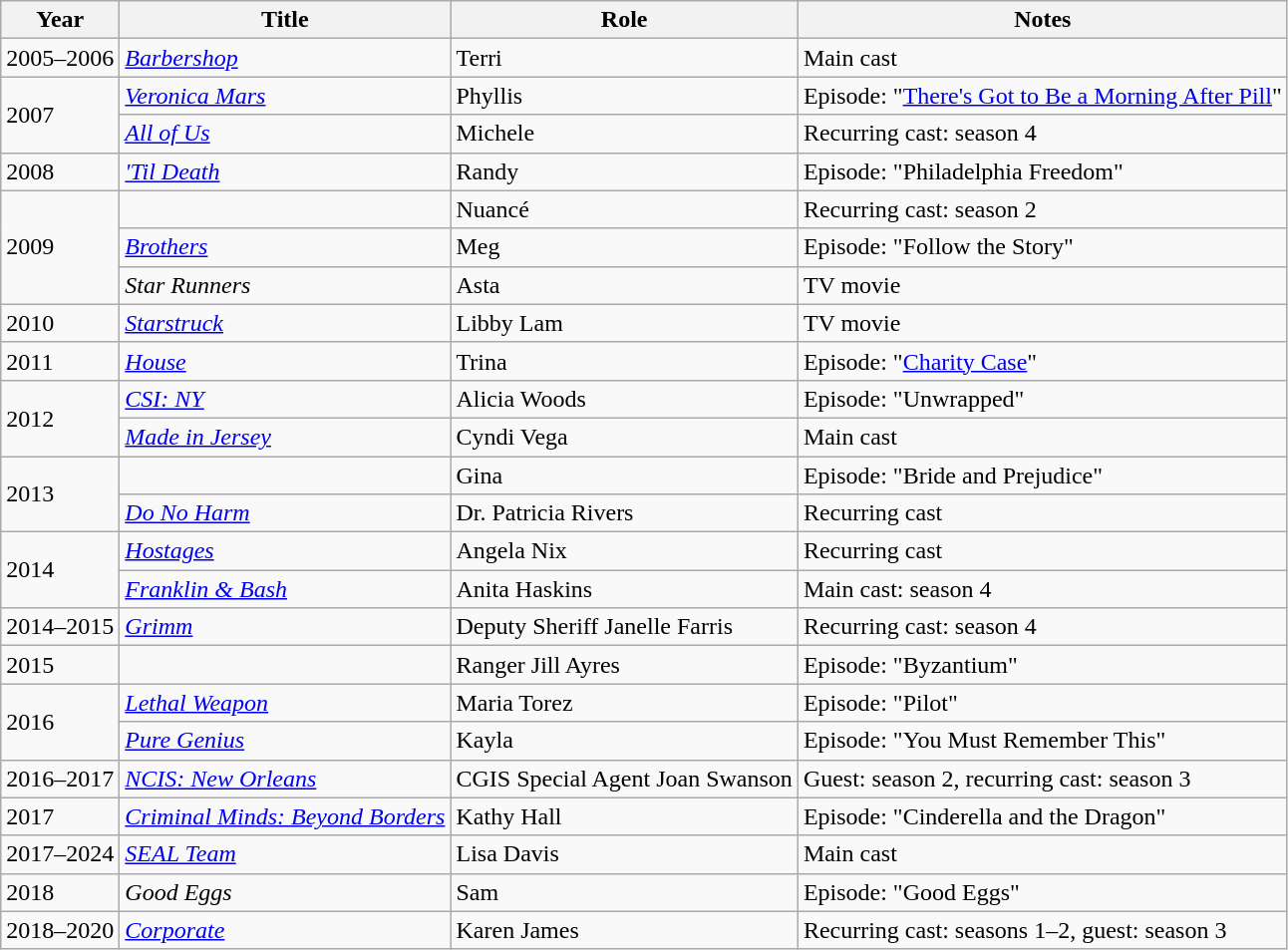<table class="wikitable sortable">
<tr>
<th>Year</th>
<th>Title</th>
<th>Role</th>
<th class="unsortable">Notes</th>
</tr>
<tr>
<td>2005–2006</td>
<td><em><a href='#'>Barbershop</a></em></td>
<td>Terri</td>
<td>Main cast</td>
</tr>
<tr>
<td rowspan="2">2007</td>
<td><em><a href='#'>Veronica Mars</a></em></td>
<td>Phyllis</td>
<td>Episode: "<a href='#'>There's Got to Be a Morning After Pill</a>"</td>
</tr>
<tr>
<td><em><a href='#'>All of Us</a></em></td>
<td>Michele</td>
<td>Recurring cast: season 4</td>
</tr>
<tr>
<td>2008</td>
<td><em><a href='#'>'Til Death</a></em></td>
<td>Randy</td>
<td>Episode: "Philadelphia Freedom"</td>
</tr>
<tr>
<td rowspan="3">2009</td>
<td><em></em></td>
<td>Nuancé</td>
<td>Recurring cast: season 2</td>
</tr>
<tr>
<td><em><a href='#'>Brothers</a></em></td>
<td>Meg</td>
<td>Episode: "Follow the Story"</td>
</tr>
<tr>
<td><em>Star Runners</em></td>
<td>Asta</td>
<td>TV movie</td>
</tr>
<tr>
<td>2010</td>
<td><em><a href='#'>Starstruck</a></em></td>
<td>Libby Lam</td>
<td>TV movie</td>
</tr>
<tr>
<td>2011</td>
<td><em><a href='#'>House</a></em></td>
<td>Trina</td>
<td>Episode: "<a href='#'>Charity Case</a>"</td>
</tr>
<tr>
<td rowspan="2">2012</td>
<td><em><a href='#'>CSI: NY</a></em></td>
<td>Alicia Woods</td>
<td>Episode: "Unwrapped"</td>
</tr>
<tr>
<td><em><a href='#'>Made in Jersey</a></em></td>
<td>Cyndi Vega</td>
<td>Main cast</td>
</tr>
<tr>
<td rowspan="2">2013</td>
<td><em></em></td>
<td>Gina</td>
<td>Episode: "Bride and Prejudice"</td>
</tr>
<tr>
<td><em><a href='#'>Do No Harm</a></em></td>
<td>Dr. Patricia Rivers</td>
<td>Recurring cast</td>
</tr>
<tr>
<td rowspan="2">2014</td>
<td><em><a href='#'>Hostages</a></em></td>
<td>Angela Nix</td>
<td>Recurring cast</td>
</tr>
<tr>
<td><em><a href='#'>Franklin & Bash</a></em></td>
<td>Anita Haskins</td>
<td>Main cast: season 4</td>
</tr>
<tr>
<td>2014–2015</td>
<td><em><a href='#'>Grimm</a></em></td>
<td>Deputy Sheriff Janelle Farris</td>
<td>Recurring cast: season 4</td>
</tr>
<tr>
<td>2015</td>
<td><em></em></td>
<td>Ranger Jill Ayres</td>
<td>Episode: "Byzantium"</td>
</tr>
<tr>
<td rowspan="2">2016</td>
<td><em><a href='#'>Lethal Weapon</a></em></td>
<td>Maria Torez</td>
<td>Episode: "Pilot"</td>
</tr>
<tr>
<td><em><a href='#'>Pure Genius</a></em></td>
<td>Kayla</td>
<td>Episode: "You Must Remember This"</td>
</tr>
<tr>
<td>2016–2017</td>
<td><em><a href='#'>NCIS: New Orleans</a></em></td>
<td>CGIS Special Agent Joan Swanson</td>
<td>Guest: season 2, recurring cast: season 3</td>
</tr>
<tr>
<td>2017</td>
<td><em><a href='#'>Criminal Minds: Beyond Borders</a></em></td>
<td>Kathy Hall</td>
<td>Episode: "Cinderella and the Dragon"</td>
</tr>
<tr>
<td>2017–2024</td>
<td><em><a href='#'>SEAL Team</a></em></td>
<td>Lisa Davis</td>
<td>Main cast</td>
</tr>
<tr>
<td>2018</td>
<td><em>Good Eggs</em></td>
<td>Sam</td>
<td>Episode: "Good Eggs"</td>
</tr>
<tr>
<td>2018–2020</td>
<td><em><a href='#'>Corporate</a></em></td>
<td>Karen James</td>
<td>Recurring cast: seasons 1–2, guest: season 3</td>
</tr>
</table>
